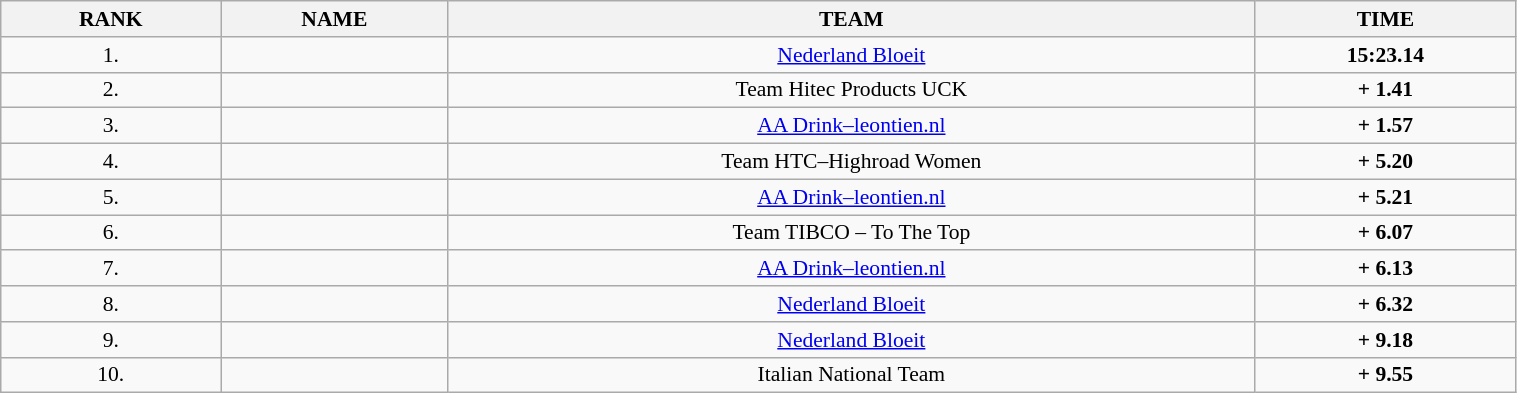<table class="wikitable" style="font-size:90%; width:80%; text-align:center;">
<tr>
<th>RANK</th>
<th>NAME</th>
<th>TEAM</th>
<th>TIME</th>
</tr>
<tr>
<td>1.</td>
<td style="text-align:left;"></td>
<td><a href='#'>Nederland Bloeit</a></td>
<td><strong>15:23.14</strong></td>
</tr>
<tr>
<td>2.</td>
<td style="text-align:left;"></td>
<td>Team Hitec Products UCK</td>
<td><strong>+ 1.41</strong></td>
</tr>
<tr>
<td>3.</td>
<td style="text-align:left;"></td>
<td><a href='#'>AA Drink–leontien.nl</a></td>
<td><strong>+ 1.57</strong></td>
</tr>
<tr>
<td>4.</td>
<td style="text-align:left;"></td>
<td>Team HTC–Highroad Women</td>
<td><strong>+ 5.20</strong></td>
</tr>
<tr>
<td>5.</td>
<td style="text-align:left;"></td>
<td><a href='#'>AA Drink–leontien.nl</a></td>
<td><strong>+ 5.21</strong></td>
</tr>
<tr>
<td>6.</td>
<td style="text-align:left;"></td>
<td>Team TIBCO – To The Top</td>
<td><strong>+ 6.07</strong></td>
</tr>
<tr>
<td>7.</td>
<td style="text-align:left;"></td>
<td><a href='#'>AA Drink–leontien.nl</a></td>
<td><strong>+ 6.13</strong></td>
</tr>
<tr>
<td>8.</td>
<td style="text-align:left;"></td>
<td><a href='#'>Nederland Bloeit</a></td>
<td><strong>+ 6.32</strong></td>
</tr>
<tr>
<td>9.</td>
<td style="text-align:left;"></td>
<td><a href='#'>Nederland Bloeit</a></td>
<td><strong>+ 9.18</strong></td>
</tr>
<tr>
<td>10.</td>
<td style="text-align:left;"></td>
<td>Italian National Team</td>
<td><strong>+ 9.55</strong></td>
</tr>
</table>
